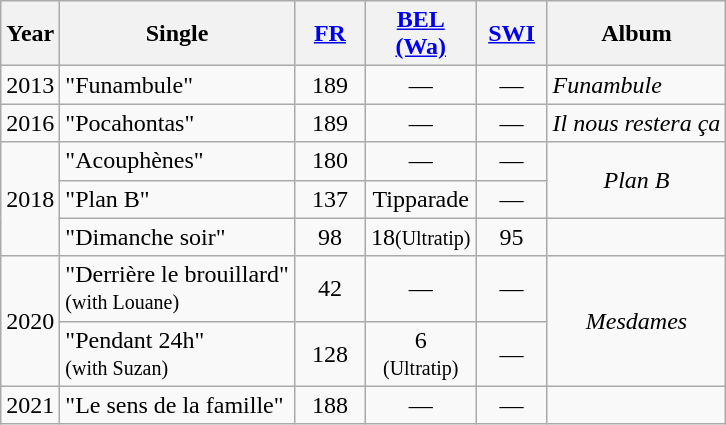<table class="wikitable">
<tr>
<th>Year</th>
<th>Single</th>
<th width="40"><a href='#'>FR</a><br></th>
<th width="40"><a href='#'>BEL <br>(Wa)</a><br></th>
<th width="40"><a href='#'>SWI</a><br></th>
<th>Album</th>
</tr>
<tr>
<td>2013</td>
<td>"Funambule"</td>
<td align="center">189</td>
<td align="center">—</td>
<td align="center">—</td>
<td><em>Funambule</em></td>
</tr>
<tr>
<td>2016</td>
<td>"Pocahontas"</td>
<td align="center">189</td>
<td align="center">—</td>
<td align="center">—</td>
<td align="center"><em>Il nous restera ça</em></td>
</tr>
<tr>
<td rowspan="3">2018</td>
<td>"Acouphènes"</td>
<td align="center">180</td>
<td align="center">—</td>
<td align="center">—</td>
<td align="center" rowspan=2><em>Plan B</em></td>
</tr>
<tr>
<td>"Plan B"</td>
<td align="center">137</td>
<td align="center">Tipparade</td>
<td align="center">—</td>
</tr>
<tr>
<td>"Dimanche soir"</td>
<td align="center">98</td>
<td align="center">18<small>(Ultratip)</small></td>
<td align="center">95</td>
<td></td>
</tr>
<tr>
<td rowspan=2>2020</td>
<td>"Derrière le brouillard"<br><small>(with Louane)</small></td>
<td align="center">42</td>
<td align="center">—</td>
<td align="center">—</td>
<td align="center" rowspan=2><em>Mesdames</em></td>
</tr>
<tr>
<td>"Pendant 24h"<br> <small>(with Suzan)</small></td>
<td align="center">128</td>
<td align="center">6<br><small>(Ultratip)</small></td>
<td align="center">—</td>
</tr>
<tr>
<td>2021</td>
<td>"Le sens de la famille"</td>
<td align="center">188</td>
<td align="center">—</td>
<td align="center">—</td>
<td align="center"></td>
</tr>
</table>
